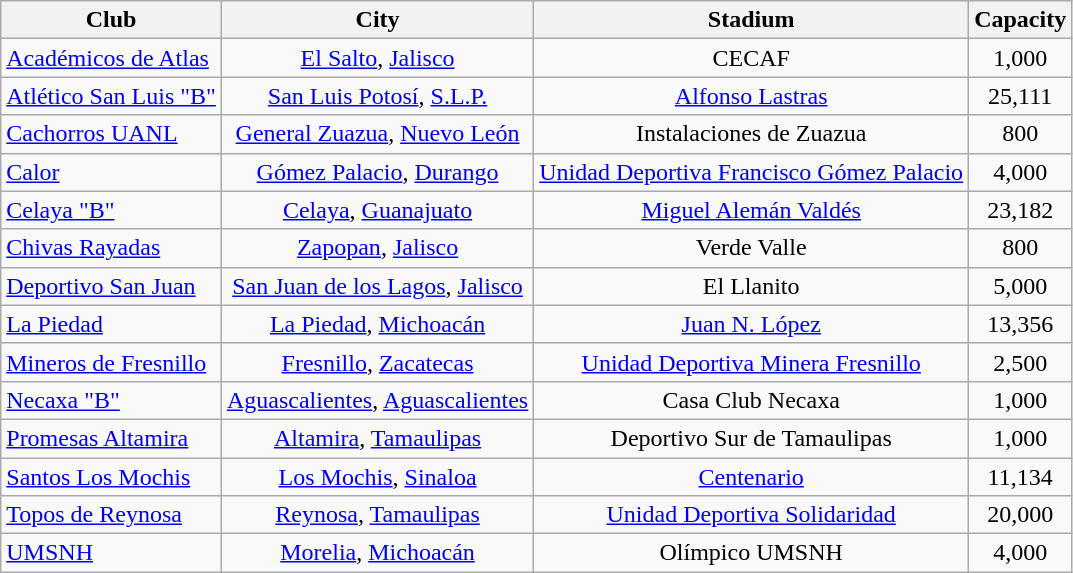<table class="wikitable sortable" style="text-align: center;">
<tr>
<th>Club</th>
<th>City</th>
<th>Stadium</th>
<th>Capacity</th>
</tr>
<tr>
<td align="left"><a href='#'>Académicos de Atlas</a></td>
<td><a href='#'>El Salto</a>, <a href='#'>Jalisco</a></td>
<td>CECAF</td>
<td>1,000</td>
</tr>
<tr>
<td align="left"><a href='#'>Atlético San Luis "B"</a></td>
<td><a href='#'>San Luis Potosí</a>, <a href='#'>S.L.P.</a></td>
<td><a href='#'>Alfonso Lastras</a></td>
<td>25,111</td>
</tr>
<tr>
<td align="left"><a href='#'>Cachorros UANL</a></td>
<td><a href='#'>General Zuazua</a>, <a href='#'>Nuevo León</a></td>
<td>Instalaciones de Zuazua</td>
<td>800</td>
</tr>
<tr>
<td align="left"><a href='#'>Calor</a></td>
<td><a href='#'>Gómez Palacio</a>, <a href='#'>Durango</a></td>
<td><a href='#'>Unidad Deportiva Francisco Gómez Palacio</a></td>
<td>4,000</td>
</tr>
<tr>
<td align="left"><a href='#'>Celaya "B"</a></td>
<td><a href='#'>Celaya</a>, <a href='#'>Guanajuato</a></td>
<td><a href='#'>Miguel Alemán Valdés</a></td>
<td>23,182</td>
</tr>
<tr>
<td align="left"><a href='#'>Chivas Rayadas</a></td>
<td><a href='#'>Zapopan</a>, <a href='#'>Jalisco</a></td>
<td>Verde Valle</td>
<td>800</td>
</tr>
<tr>
<td align="left"><a href='#'>Deportivo San Juan</a></td>
<td><a href='#'>San Juan de los Lagos</a>, <a href='#'>Jalisco</a></td>
<td>El Llanito</td>
<td>5,000</td>
</tr>
<tr>
<td align="left"><a href='#'>La Piedad</a></td>
<td><a href='#'>La Piedad</a>, <a href='#'>Michoacán</a></td>
<td><a href='#'>Juan N. López</a></td>
<td>13,356</td>
</tr>
<tr>
<td align="left"><a href='#'>Mineros de Fresnillo</a></td>
<td><a href='#'>Fresnillo</a>, <a href='#'>Zacatecas</a></td>
<td><a href='#'>Unidad Deportiva Minera Fresnillo</a></td>
<td>2,500</td>
</tr>
<tr>
<td align="left"><a href='#'>Necaxa "B"</a></td>
<td><a href='#'>Aguascalientes</a>, <a href='#'>Aguascalientes</a></td>
<td>Casa Club Necaxa</td>
<td>1,000</td>
</tr>
<tr>
<td align="left"><a href='#'>Promesas Altamira</a></td>
<td><a href='#'>Altamira</a>, <a href='#'>Tamaulipas</a></td>
<td>Deportivo Sur de Tamaulipas</td>
<td>1,000</td>
</tr>
<tr>
<td align="left"><a href='#'>Santos Los Mochis</a></td>
<td><a href='#'>Los Mochis</a>, <a href='#'>Sinaloa</a></td>
<td><a href='#'>Centenario</a></td>
<td>11,134</td>
</tr>
<tr>
<td align="left"><a href='#'>Topos de Reynosa</a></td>
<td><a href='#'>Reynosa</a>, <a href='#'>Tamaulipas</a></td>
<td><a href='#'>Unidad Deportiva Solidaridad</a></td>
<td>20,000</td>
</tr>
<tr>
<td align="left"><a href='#'>UMSNH</a></td>
<td><a href='#'>Morelia</a>, <a href='#'>Michoacán</a></td>
<td>Olímpico UMSNH</td>
<td>4,000</td>
</tr>
</table>
